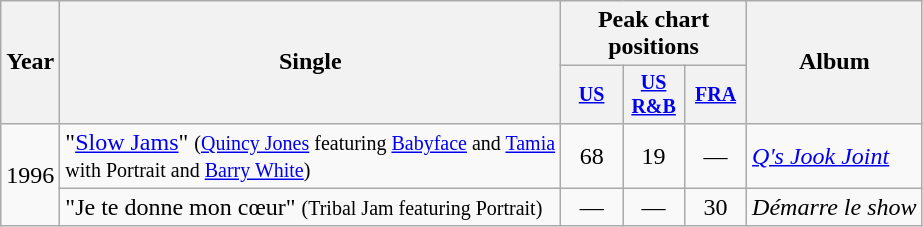<table class="wikitable" style="text-align:center;">
<tr>
<th rowspan="2">Year</th>
<th rowspan="2">Single</th>
<th colspan="3">Peak chart positions</th>
<th rowspan="2">Album</th>
</tr>
<tr style="font-size:smaller;">
<th width="35"><a href='#'>US</a><br></th>
<th width="35"><a href='#'>US<br>R&B</a><br></th>
<th width="35"><a href='#'>FRA</a><br></th>
</tr>
<tr>
<td rowspan="2">1996</td>
<td align="left">"<a href='#'>Slow Jams</a>" <small>(<a href='#'>Quincy Jones</a> featuring <a href='#'>Babyface</a> and <a href='#'>Tamia</a><br>with Portrait and <a href='#'>Barry White</a>)</small></td>
<td>68</td>
<td>19</td>
<td>—</td>
<td align="left"><em><a href='#'>Q's Jook Joint</a></em></td>
</tr>
<tr>
<td align="left">"Je te donne mon cœur" <small>(Tribal Jam featuring Portrait)</small></td>
<td>—</td>
<td>—</td>
<td>30</td>
<td align="left"><em>Démarre le show</em></td>
</tr>
</table>
